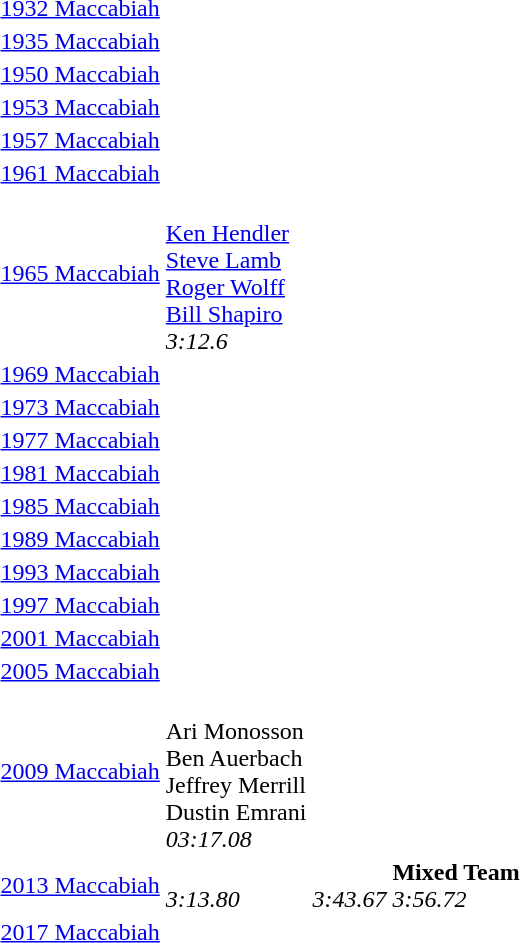<table>
<tr valign="top">
<td><a href='#'>1932 Maccabiah</a></td>
<td></td>
<td></td>
<td></td>
</tr>
<tr>
<td><a href='#'>1935 Maccabiah</a></td>
<td></td>
<td></td>
<td></td>
</tr>
<tr>
<td><a href='#'>1950 Maccabiah</a></td>
<td></td>
<td></td>
<td></td>
</tr>
<tr>
<td><a href='#'>1953 Maccabiah</a></td>
<td></td>
<td></td>
<td></td>
</tr>
<tr>
<td><a href='#'>1957 Maccabiah</a></td>
<td></td>
<td></td>
<td></td>
</tr>
<tr>
<td><a href='#'>1961 Maccabiah</a></td>
<td></td>
<td></td>
<td></td>
</tr>
<tr>
<td><a href='#'>1965 Maccabiah</a></td>
<td><br><a href='#'>Ken Hendler</a><br><a href='#'>Steve Lamb</a><br><a href='#'>Roger Wolff</a><br><a href='#'>Bill Shapiro</a><br><em>3:12.6 </em></td>
<td></td>
<td></td>
</tr>
<tr>
<td><a href='#'>1969 Maccabiah</a></td>
<td></td>
<td></td>
<td></td>
</tr>
<tr>
<td><a href='#'>1973 Maccabiah</a></td>
<td></td>
<td></td>
<td></td>
</tr>
<tr>
<td><a href='#'>1977 Maccabiah</a></td>
<td></td>
<td></td>
<td></td>
</tr>
<tr>
<td><a href='#'>1981 Maccabiah</a></td>
<td></td>
<td></td>
<td></td>
</tr>
<tr>
<td><a href='#'>1985 Maccabiah</a></td>
<td></td>
<td></td>
<td></td>
</tr>
<tr>
<td><a href='#'>1989 Maccabiah</a></td>
<td></td>
<td></td>
<td></td>
</tr>
<tr>
<td><a href='#'>1993 Maccabiah</a></td>
<td></td>
<td></td>
<td></td>
</tr>
<tr>
<td><a href='#'>1997 Maccabiah</a></td>
<td></td>
<td></td>
<td></td>
</tr>
<tr>
<td><a href='#'>2001 Maccabiah</a></td>
<td></td>
<td></td>
<td></td>
</tr>
<tr>
<td><a href='#'>2005 Maccabiah</a></td>
<td></td>
<td></td>
<td></td>
</tr>
<tr>
<td><a href='#'>2009 Maccabiah</a></td>
<td><br>Ari Monosson<br>Ben Auerbach<br>Jeffrey Merrill<br>Dustin Emrani<br><em>03:17.08</em></td>
<td></td>
<td></td>
<td></td>
</tr>
<tr>
<td><a href='#'>2013 Maccabiah</a></td>
<td><br><em>3:13.80</em></td>
<td><br><em>3:43.67</em></td>
<td><strong>Mixed Team</strong><br><em>3:56.72</em></td>
</tr>
<tr>
<td><a href='#'>2017 Maccabiah</a></td>
<td></td>
<td></td>
<td></td>
</tr>
</table>
